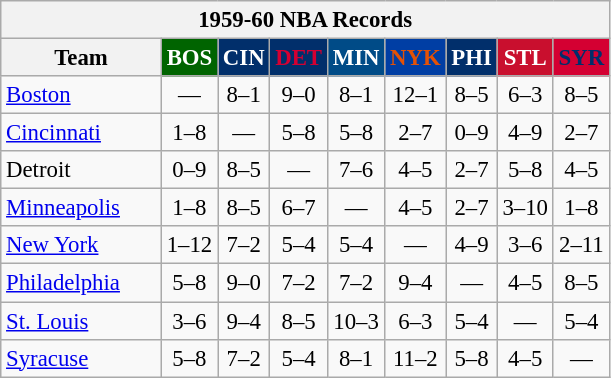<table class="wikitable" style="font-size:95%; text-align:center;">
<tr>
<th colspan=9>1959-60 NBA Records</th>
</tr>
<tr>
<th width=100>Team</th>
<th style="background:#006400;color:#FFFFFF;width=35">BOS</th>
<th style="background:#012F6B;color:#FFFFFF;width=35">CIN</th>
<th style="background:#012F6B;color:#D40032;width=35">DET</th>
<th style="background:#004B87;color:#FFFFFF;width=35">MIN</th>
<th style="background:#003EA4;color:#E45206;width=35">NYK</th>
<th style="background:#012F6B;color:#FFFFFF;width=35">PHI</th>
<th style="background:#C90F2E;color:#FFFFFF;width=35">STL</th>
<th style="background:#D40032;color:#022E6B;width=35">SYR</th>
</tr>
<tr>
<td style="text-align:left;"><a href='#'>Boston</a></td>
<td>—</td>
<td>8–1</td>
<td>9–0</td>
<td>8–1</td>
<td>12–1</td>
<td>8–5</td>
<td>6–3</td>
<td>8–5</td>
</tr>
<tr>
<td style="text-align:left;"><a href='#'>Cincinnati</a></td>
<td>1–8</td>
<td>—</td>
<td>5–8</td>
<td>5–8</td>
<td>2–7</td>
<td>0–9</td>
<td>4–9</td>
<td>2–7</td>
</tr>
<tr>
<td style="text-align:left;">Detroit</td>
<td>0–9</td>
<td>8–5</td>
<td>—</td>
<td>7–6</td>
<td>4–5</td>
<td>2–7</td>
<td>5–8</td>
<td>4–5</td>
</tr>
<tr>
<td style="text-align:left;"><a href='#'>Minneapolis</a></td>
<td>1–8</td>
<td>8–5</td>
<td>6–7</td>
<td>—</td>
<td>4–5</td>
<td>2–7</td>
<td>3–10</td>
<td>1–8</td>
</tr>
<tr>
<td style="text-align:left;"><a href='#'>New York</a></td>
<td>1–12</td>
<td>7–2</td>
<td>5–4</td>
<td>5–4</td>
<td>—</td>
<td>4–9</td>
<td>3–6</td>
<td>2–11</td>
</tr>
<tr>
<td style="text-align:left;"><a href='#'>Philadelphia</a></td>
<td>5–8</td>
<td>9–0</td>
<td>7–2</td>
<td>7–2</td>
<td>9–4</td>
<td>—</td>
<td>4–5</td>
<td>8–5</td>
</tr>
<tr>
<td style="text-align:left;"><a href='#'>St. Louis</a></td>
<td>3–6</td>
<td>9–4</td>
<td>8–5</td>
<td>10–3</td>
<td>6–3</td>
<td>5–4</td>
<td>—</td>
<td>5–4</td>
</tr>
<tr>
<td style="text-align:left;"><a href='#'>Syracuse</a></td>
<td>5–8</td>
<td>7–2</td>
<td>5–4</td>
<td>8–1</td>
<td>11–2</td>
<td>5–8</td>
<td>4–5</td>
<td>—</td>
</tr>
</table>
